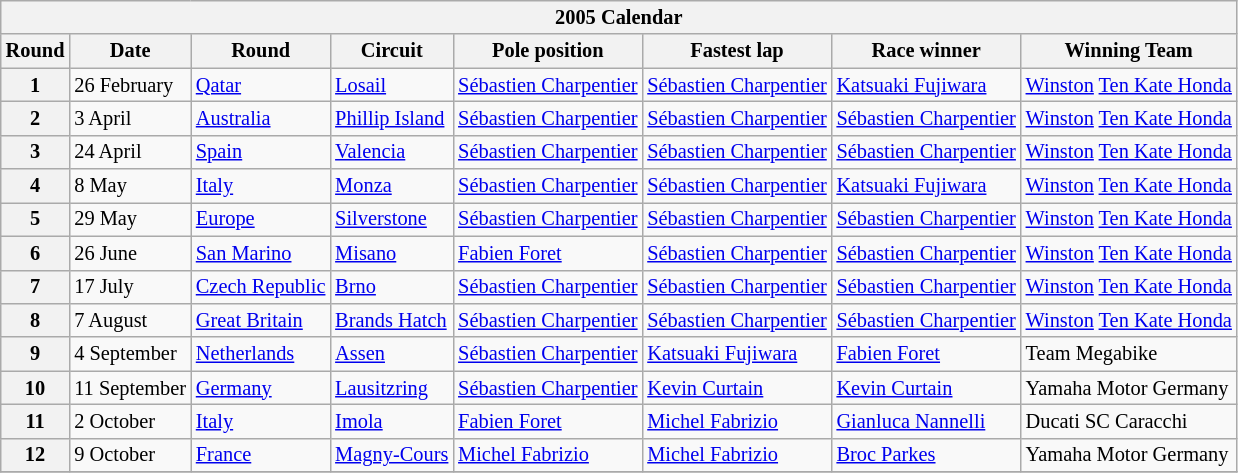<table class="wikitable" style="font-size: 85%">
<tr>
<th colspan=8>2005 Calendar</th>
</tr>
<tr>
<th>Round</th>
<th>Date</th>
<th>Round</th>
<th>Circuit</th>
<th>Pole position</th>
<th>Fastest lap</th>
<th>Race winner</th>
<th>Winning Team</th>
</tr>
<tr>
<th>1</th>
<td>26 February</td>
<td> <a href='#'>Qatar</a></td>
<td><a href='#'>Losail</a></td>
<td> <a href='#'>Sébastien Charpentier</a></td>
<td> <a href='#'>Sébastien Charpentier</a></td>
<td> <a href='#'>Katsuaki Fujiwara</a></td>
<td><a href='#'>Winston</a> <a href='#'>Ten Kate Honda</a></td>
</tr>
<tr>
<th>2</th>
<td>3 April</td>
<td> <a href='#'>Australia</a></td>
<td><a href='#'>Phillip Island</a></td>
<td> <a href='#'>Sébastien Charpentier</a></td>
<td> <a href='#'>Sébastien Charpentier</a></td>
<td> <a href='#'>Sébastien Charpentier</a></td>
<td><a href='#'>Winston</a> <a href='#'>Ten Kate Honda</a></td>
</tr>
<tr>
<th>3</th>
<td>24 April</td>
<td> <a href='#'>Spain</a></td>
<td><a href='#'>Valencia</a></td>
<td> <a href='#'>Sébastien Charpentier</a></td>
<td> <a href='#'>Sébastien Charpentier</a></td>
<td> <a href='#'>Sébastien Charpentier</a></td>
<td><a href='#'>Winston</a> <a href='#'>Ten Kate Honda</a></td>
</tr>
<tr>
<th>4</th>
<td>8 May</td>
<td> <a href='#'>Italy</a></td>
<td><a href='#'>Monza</a></td>
<td> <a href='#'>Sébastien Charpentier</a></td>
<td> <a href='#'>Sébastien Charpentier</a></td>
<td> <a href='#'>Katsuaki Fujiwara</a></td>
<td><a href='#'>Winston</a> <a href='#'>Ten Kate Honda</a></td>
</tr>
<tr>
<th>5</th>
<td>29 May</td>
<td> <a href='#'>Europe</a></td>
<td><a href='#'>Silverstone</a></td>
<td> <a href='#'>Sébastien Charpentier</a></td>
<td> <a href='#'>Sébastien Charpentier</a></td>
<td> <a href='#'>Sébastien Charpentier</a></td>
<td><a href='#'>Winston</a> <a href='#'>Ten Kate Honda</a></td>
</tr>
<tr>
<th>6</th>
<td>26 June</td>
<td> <a href='#'>San Marino</a></td>
<td><a href='#'>Misano</a></td>
<td> <a href='#'>Fabien Foret</a></td>
<td> <a href='#'>Sébastien Charpentier</a></td>
<td> <a href='#'>Sébastien Charpentier</a></td>
<td><a href='#'>Winston</a> <a href='#'>Ten Kate Honda</a></td>
</tr>
<tr>
<th>7</th>
<td>17 July</td>
<td> <a href='#'>Czech Republic</a></td>
<td><a href='#'>Brno</a></td>
<td> <a href='#'>Sébastien Charpentier</a></td>
<td> <a href='#'>Sébastien Charpentier</a></td>
<td> <a href='#'>Sébastien Charpentier</a></td>
<td><a href='#'>Winston</a> <a href='#'>Ten Kate Honda</a></td>
</tr>
<tr>
<th>8</th>
<td>7 August</td>
<td> <a href='#'>Great Britain</a></td>
<td><a href='#'>Brands Hatch</a></td>
<td> <a href='#'>Sébastien Charpentier</a></td>
<td> <a href='#'>Sébastien Charpentier</a></td>
<td> <a href='#'>Sébastien Charpentier</a></td>
<td><a href='#'>Winston</a> <a href='#'>Ten Kate Honda</a></td>
</tr>
<tr>
<th>9</th>
<td>4 September</td>
<td> <a href='#'>Netherlands</a></td>
<td><a href='#'>Assen</a></td>
<td> <a href='#'>Sébastien Charpentier</a></td>
<td> <a href='#'>Katsuaki Fujiwara</a></td>
<td> <a href='#'>Fabien Foret</a></td>
<td>Team Megabike</td>
</tr>
<tr>
<th>10</th>
<td>11 September</td>
<td> <a href='#'>Germany</a></td>
<td><a href='#'>Lausitzring</a></td>
<td> <a href='#'>Sébastien Charpentier</a></td>
<td> <a href='#'>Kevin Curtain</a></td>
<td> <a href='#'>Kevin Curtain</a></td>
<td>Yamaha Motor Germany</td>
</tr>
<tr>
<th>11</th>
<td>2 October</td>
<td> <a href='#'>Italy</a></td>
<td><a href='#'>Imola</a></td>
<td> <a href='#'>Fabien Foret</a></td>
<td> <a href='#'>Michel Fabrizio</a></td>
<td> <a href='#'>Gianluca Nannelli</a></td>
<td>Ducati SC Caracchi</td>
</tr>
<tr>
<th>12</th>
<td>9 October</td>
<td> <a href='#'>France</a></td>
<td><a href='#'>Magny-Cours</a></td>
<td> <a href='#'>Michel Fabrizio</a></td>
<td> <a href='#'>Michel Fabrizio</a></td>
<td> <a href='#'>Broc Parkes</a></td>
<td>Yamaha Motor Germany</td>
</tr>
<tr>
</tr>
</table>
